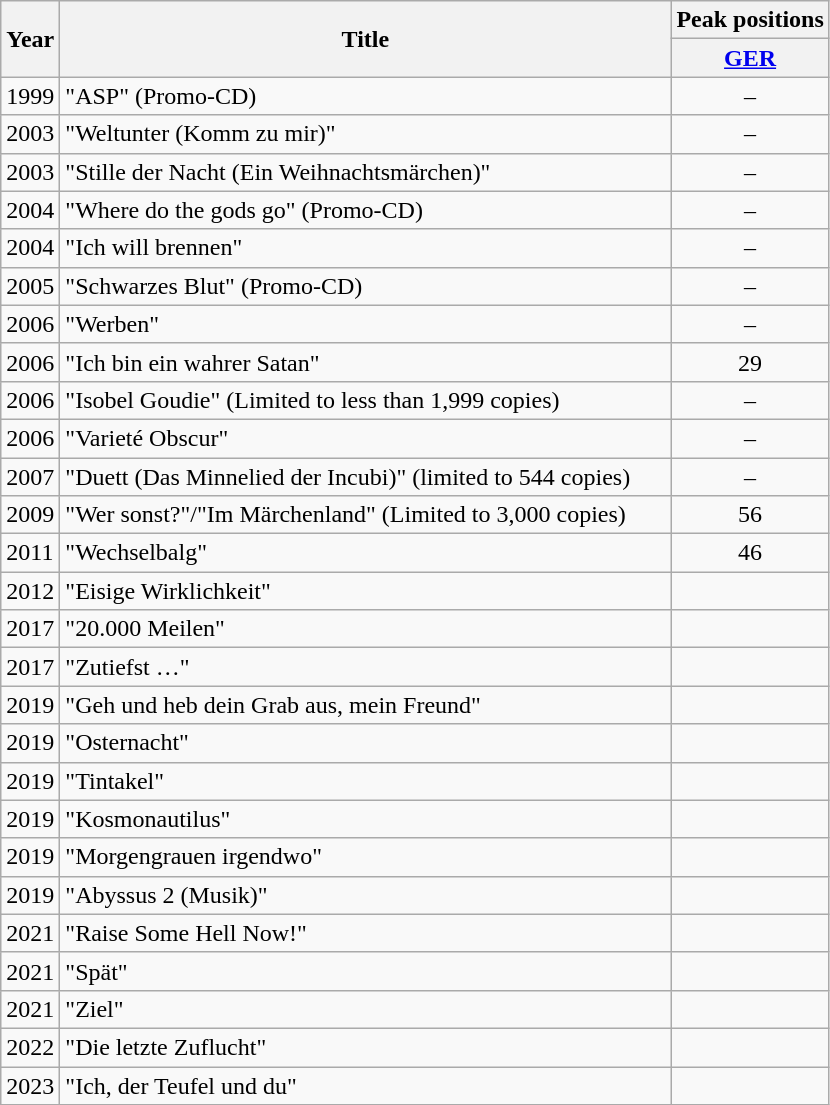<table class="wikitable">
<tr>
<th rowspan="2">Year</th>
<th rowspan="2" width="400">Title</th>
<th colspan="2">Peak positions</th>
</tr>
<tr>
<th><a href='#'>GER</a></th>
</tr>
<tr>
<td>1999</td>
<td>"ASP" (Promo-CD)</td>
<td align="center">–</td>
</tr>
<tr>
<td>2003</td>
<td>"Weltunter (Komm zu mir)"</td>
<td align="center">–</td>
</tr>
<tr>
<td>2003</td>
<td>"Stille der Nacht (Ein Weihnachtsmärchen)"</td>
<td align="center">–</td>
</tr>
<tr>
<td>2004</td>
<td>"Where do the gods go" (Promo-CD)</td>
<td align="center">–</td>
</tr>
<tr>
<td>2004</td>
<td>"Ich will brennen"</td>
<td align="center">–</td>
</tr>
<tr>
<td>2005</td>
<td>"Schwarzes Blut" (Promo-CD)</td>
<td align="center">–</td>
</tr>
<tr>
<td>2006</td>
<td>"Werben"</td>
<td align="center">–</td>
</tr>
<tr>
<td>2006</td>
<td>"Ich bin ein wahrer Satan"</td>
<td align="center">29</td>
</tr>
<tr>
<td>2006</td>
<td>"Isobel Goudie" (Limited to less than 1,999 copies)</td>
<td align="center">–</td>
</tr>
<tr>
<td>2006</td>
<td>"Varieté Obscur"</td>
<td align="center">–</td>
</tr>
<tr>
<td>2007</td>
<td>"Duett (Das Minnelied der Incubi)" (limited to 544 copies)</td>
<td align="center">–</td>
</tr>
<tr>
<td>2009</td>
<td>"Wer sonst?"/"Im Märchenland" (Limited to 3,000 copies)</td>
<td align="center">56</td>
</tr>
<tr>
<td>2011</td>
<td>"Wechselbalg"</td>
<td align="center">46</td>
</tr>
<tr>
<td>2012</td>
<td>"Eisige Wirklichkeit"</td>
<td align="center"></td>
</tr>
<tr>
<td>2017</td>
<td>"20.000 Meilen"</td>
<td align="center"></td>
</tr>
<tr>
<td>2017</td>
<td>"Zutiefst …"</td>
<td align="center"></td>
</tr>
<tr>
<td>2019</td>
<td>"Geh und heb dein Grab aus, mein Freund"</td>
<td align="center"></td>
</tr>
<tr>
<td>2019</td>
<td>"Osternacht"</td>
<td align="center"></td>
</tr>
<tr>
<td>2019</td>
<td>"Tintakel"</td>
<td align="center"></td>
</tr>
<tr>
<td>2019</td>
<td>"Kosmonautilus"</td>
<td align="center"></td>
</tr>
<tr>
<td>2019</td>
<td>"Morgengrauen irgendwo"</td>
<td align="center"></td>
</tr>
<tr>
<td>2019</td>
<td>"Abyssus 2 (Musik)"</td>
<td align="center"></td>
</tr>
<tr>
<td>2021</td>
<td>"Raise Some Hell Now!"</td>
<td align="center"></td>
</tr>
<tr>
<td>2021</td>
<td>"Spät"</td>
<td align="center"></td>
</tr>
<tr>
<td>2021</td>
<td>"Ziel"</td>
<td align="center"></td>
</tr>
<tr>
<td>2022</td>
<td>"Die letzte Zuflucht"</td>
<td align="center"></td>
</tr>
<tr>
<td>2023</td>
<td>"Ich, der Teufel und du"</td>
<td align="center"></td>
</tr>
</table>
